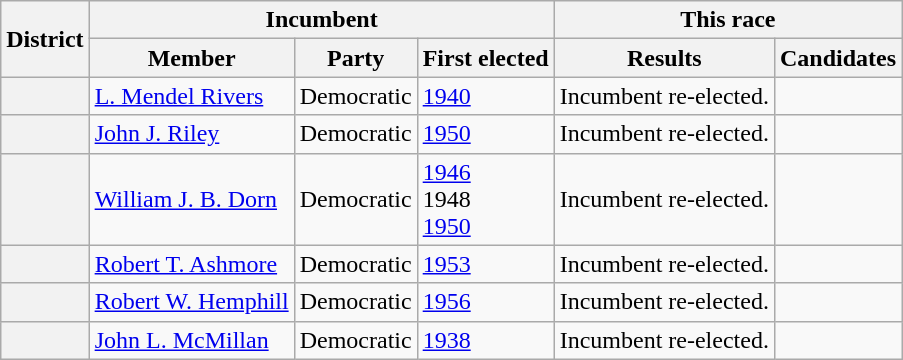<table class=wikitable>
<tr>
<th rowspan=2>District</th>
<th colspan=3>Incumbent</th>
<th colspan=2>This race</th>
</tr>
<tr>
<th>Member</th>
<th>Party</th>
<th>First elected</th>
<th>Results</th>
<th>Candidates</th>
</tr>
<tr>
<th></th>
<td><a href='#'>L. Mendel Rivers</a></td>
<td>Democratic</td>
<td><a href='#'>1940</a></td>
<td>Incumbent re-elected.</td>
<td nowrap></td>
</tr>
<tr>
<th></th>
<td><a href='#'>John J. Riley</a></td>
<td>Democratic</td>
<td><a href='#'>1950</a></td>
<td>Incumbent re-elected.</td>
<td nowrap></td>
</tr>
<tr>
<th></th>
<td><a href='#'>William J. B. Dorn</a></td>
<td>Democratic</td>
<td><a href='#'>1946</a><br>1948 <br><a href='#'>1950</a></td>
<td>Incumbent re-elected.</td>
<td nowrap></td>
</tr>
<tr>
<th></th>
<td><a href='#'>Robert T. Ashmore</a></td>
<td>Democratic</td>
<td><a href='#'>1953 </a></td>
<td>Incumbent re-elected.</td>
<td nowrap></td>
</tr>
<tr>
<th></th>
<td><a href='#'>Robert W. Hemphill</a></td>
<td>Democratic</td>
<td><a href='#'>1956</a></td>
<td>Incumbent re-elected.</td>
<td nowrap></td>
</tr>
<tr>
<th></th>
<td><a href='#'>John L. McMillan</a></td>
<td>Democratic</td>
<td><a href='#'>1938</a></td>
<td>Incumbent re-elected.</td>
<td nowrap></td>
</tr>
</table>
